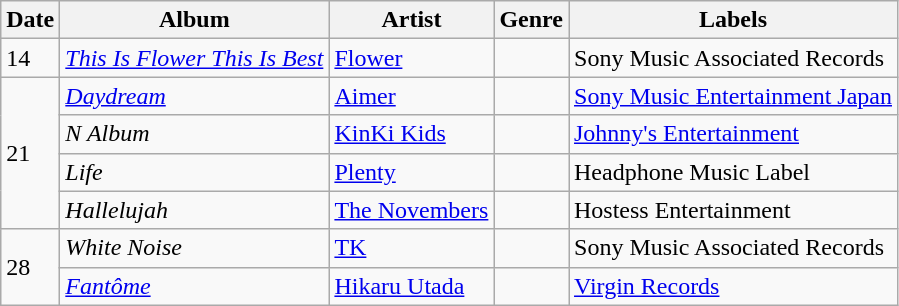<table class="wikitable">
<tr>
<th>Date</th>
<th>Album</th>
<th>Artist</th>
<th>Genre</th>
<th>Labels</th>
</tr>
<tr>
<td>14</td>
<td><em><a href='#'>This Is Flower This Is Best</a></em></td>
<td><a href='#'>Flower</a></td>
<td></td>
<td>Sony Music Associated Records</td>
</tr>
<tr>
<td rowspan="4">21</td>
<td><em><a href='#'>Daydream</a></em></td>
<td><a href='#'>Aimer</a></td>
<td></td>
<td><a href='#'>Sony Music Entertainment Japan</a></td>
</tr>
<tr>
<td><em>N Album</em></td>
<td><a href='#'>KinKi Kids</a></td>
<td></td>
<td><a href='#'>Johnny's Entertainment</a></td>
</tr>
<tr>
<td><em>Life</em></td>
<td><a href='#'>Plenty</a></td>
<td></td>
<td>Headphone Music Label</td>
</tr>
<tr>
<td><em>Hallelujah</em></td>
<td><a href='#'>The Novembers</a></td>
<td></td>
<td>Hostess Entertainment</td>
</tr>
<tr>
<td rowspan="2">28</td>
<td><em>White Noise</em></td>
<td><a href='#'>TK</a></td>
<td></td>
<td>Sony Music Associated Records</td>
</tr>
<tr>
<td><em><a href='#'>Fantôme</a></em></td>
<td><a href='#'>Hikaru Utada</a></td>
<td></td>
<td><a href='#'>Virgin Records</a></td>
</tr>
</table>
